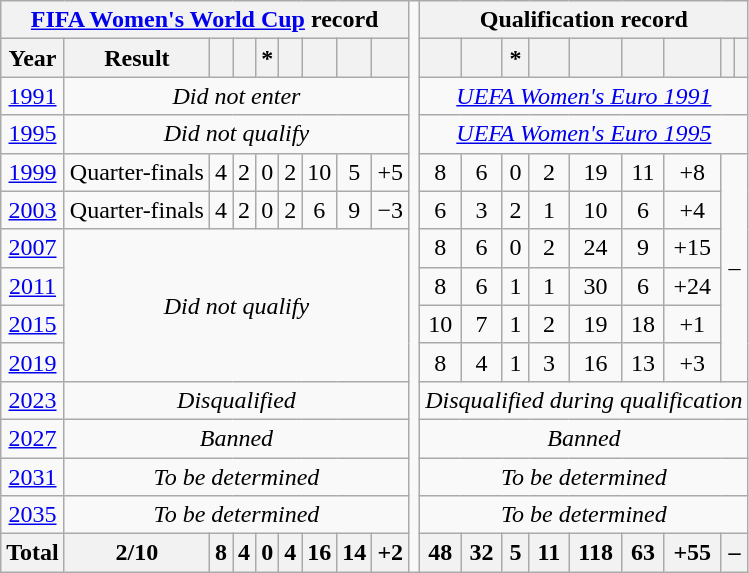<table class="wikitable" style="text-align: center;">
<tr>
<th colspan=9><a href='#'>FIFA Women's World Cup</a> record</th>
<td rowspan=100></td>
<th colspan=9>Qualification record</th>
</tr>
<tr>
<th>Year</th>
<th>Result</th>
<th></th>
<th></th>
<th>*</th>
<th></th>
<th></th>
<th></th>
<th><br></th>
<th></th>
<th></th>
<th>*</th>
<th></th>
<th></th>
<th></th>
<th></th>
<th></th>
<th></th>
</tr>
<tr>
<td> <a href='#'>1991</a></td>
<td colspan=8><em>Did not enter</em></td>
<td colspan=9><em><a href='#'>UEFA Women's Euro 1991</a></em></td>
</tr>
<tr>
<td> <a href='#'>1995</a></td>
<td colspan=8><em>Did not qualify</em></td>
<td colspan=9><em><a href='#'>UEFA Women's Euro 1995</a></em></td>
</tr>
<tr>
<td> <a href='#'>1999</a></td>
<td>Quarter-finals</td>
<td>4</td>
<td>2</td>
<td>0</td>
<td>2</td>
<td>10</td>
<td>5</td>
<td>+5</td>
<td>8</td>
<td>6</td>
<td>0</td>
<td>2</td>
<td>19</td>
<td>11</td>
<td>+8</td>
<td colspan=2 rowspan=6>–</td>
</tr>
<tr>
<td> <a href='#'>2003</a></td>
<td>Quarter-finals</td>
<td>4</td>
<td>2</td>
<td>0</td>
<td>2</td>
<td>6</td>
<td>9</td>
<td>−3</td>
<td>6</td>
<td>3</td>
<td>2</td>
<td>1</td>
<td>10</td>
<td>6</td>
<td>+4</td>
</tr>
<tr>
<td> <a href='#'>2007</a></td>
<td colspan=8 rowspan=4><em>Did not qualify</em></td>
<td>8</td>
<td>6</td>
<td>0</td>
<td>2</td>
<td>24</td>
<td>9</td>
<td>+15</td>
</tr>
<tr>
<td> <a href='#'>2011</a></td>
<td>8</td>
<td>6</td>
<td>1</td>
<td>1</td>
<td>30</td>
<td>6</td>
<td>+24</td>
</tr>
<tr>
<td> <a href='#'>2015</a></td>
<td>10</td>
<td>7</td>
<td>1</td>
<td>2</td>
<td>19</td>
<td>18</td>
<td>+1</td>
</tr>
<tr>
<td> <a href='#'>2019</a></td>
<td>8</td>
<td>4</td>
<td>1</td>
<td>3</td>
<td>16</td>
<td>13</td>
<td>+3</td>
</tr>
<tr>
<td> <a href='#'>2023</a></td>
<td colspan=8><em>Disqualified</em></td>
<td colspan=9><em>Disqualified during qualification</em></td>
</tr>
<tr>
<td> <a href='#'>2027</a></td>
<td colspan=8><em>Banned</em></td>
<td colspan=9><em>Banned</em></td>
</tr>
<tr>
<td> <a href='#'>2031</a></td>
<td colspan=8><em>To be determined</em></td>
<td colspan=9><em>To be determined</em></td>
</tr>
<tr>
<td> <a href='#'>2035</a></td>
<td colspan=8><em>To be determined</em></td>
<td colspan=9><em>To be determined</em></td>
</tr>
<tr>
<th>Total</th>
<th>2/10</th>
<th>8</th>
<th>4</th>
<th>0</th>
<th>4</th>
<th>16</th>
<th>14</th>
<th>+2</th>
<th>48</th>
<th>32</th>
<th>5</th>
<th>11</th>
<th>118</th>
<th>63</th>
<th>+55</th>
<th colspan=2>–</th>
</tr>
</table>
